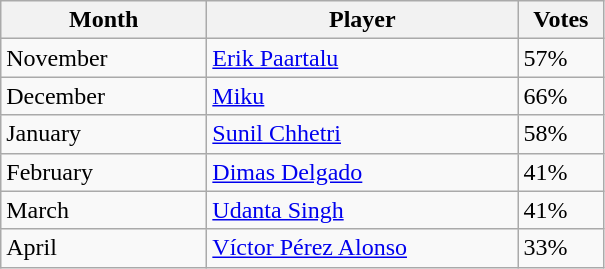<table class="wikitable" style="text-align:left">
<tr>
<th style="width:130px;">Month</th>
<th style="width:200px;">Player</th>
<th style="width:50px;">Votes</th>
</tr>
<tr>
<td>November</td>
<td> <a href='#'>Erik Paartalu</a></td>
<td>57%</td>
</tr>
<tr>
<td>December</td>
<td> <a href='#'>Miku</a></td>
<td>66%</td>
</tr>
<tr>
<td>January</td>
<td> <a href='#'>Sunil Chhetri</a></td>
<td>58%</td>
</tr>
<tr>
<td>February</td>
<td> <a href='#'>Dimas Delgado</a></td>
<td>41%</td>
</tr>
<tr>
<td>March</td>
<td> <a href='#'>Udanta Singh</a></td>
<td>41%</td>
</tr>
<tr>
<td>April</td>
<td> <a href='#'>Víctor Pérez Alonso</a></td>
<td>33%</td>
</tr>
</table>
